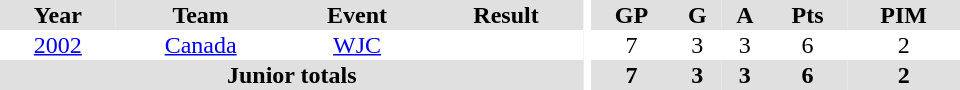<table border="0" cellpadding="1" cellspacing="0" ID="Table3" style="text-align:center; width:40em">
<tr ALIGN="center" bgcolor="#e0e0e0">
<th>Year</th>
<th>Team</th>
<th>Event</th>
<th>Result</th>
<th rowspan="99" bgcolor="#ffffff"></th>
<th>GP</th>
<th>G</th>
<th>A</th>
<th>Pts</th>
<th>PIM</th>
</tr>
<tr>
<td><a href='#'>2002</a></td>
<td><a href='#'>Canada</a></td>
<td><a href='#'>WJC</a></td>
<td></td>
<td>7</td>
<td>3</td>
<td>3</td>
<td>6</td>
<td>2</td>
</tr>
<tr bgcolor="#e0e0e0">
<th colspan=4>Junior totals</th>
<th>7</th>
<th>3</th>
<th>3</th>
<th>6</th>
<th>2</th>
</tr>
</table>
